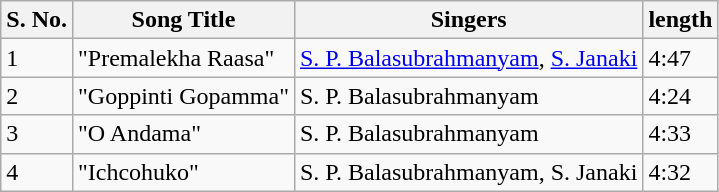<table class="wikitable">
<tr>
<th>S. No.</th>
<th>Song Title</th>
<th>Singers</th>
<th>length</th>
</tr>
<tr>
<td>1</td>
<td>"Premalekha Raasa"</td>
<td><a href='#'>S. P. Balasubrahmanyam</a>, <a href='#'>S. Janaki</a></td>
<td>4:47</td>
</tr>
<tr>
<td>2</td>
<td>"Goppinti Gopamma"</td>
<td>S. P. Balasubrahmanyam</td>
<td>4:24</td>
</tr>
<tr>
<td>3</td>
<td>"O Andama"</td>
<td>S. P. Balasubrahmanyam</td>
<td>4:33</td>
</tr>
<tr>
<td>4</td>
<td>"Ichcohuko"</td>
<td>S. P. Balasubrahmanyam, S. Janaki</td>
<td>4:32</td>
</tr>
</table>
